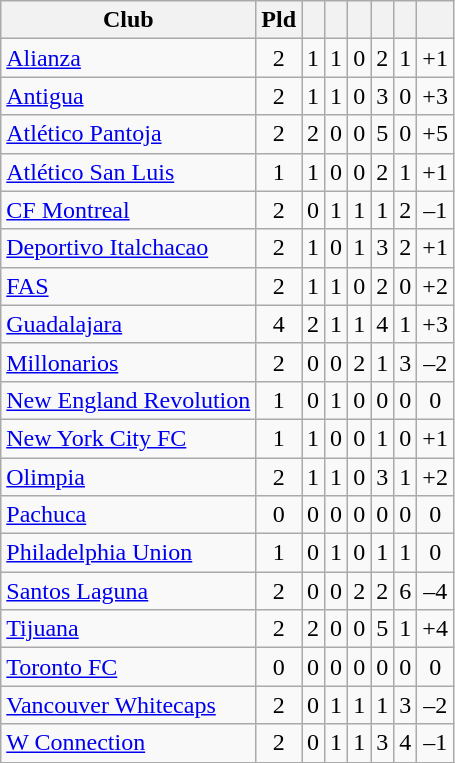<table class="wikitable sortable" style="text-align:center;">
<tr>
<th>Club</th>
<th>Pld</th>
<th></th>
<th></th>
<th></th>
<th></th>
<th></th>
<th></th>
</tr>
<tr>
<td style="text-align:left;"> <a href='#'>Alianza</a></td>
<td>2</td>
<td>1</td>
<td>1</td>
<td>0</td>
<td>2</td>
<td>1</td>
<td>+1</td>
</tr>
<tr>
<td style="text-align:left;"> <a href='#'>Antigua</a></td>
<td>2</td>
<td>1</td>
<td>1</td>
<td>0</td>
<td>3</td>
<td>0</td>
<td>+3</td>
</tr>
<tr>
<td style="text-align:left;"> <a href='#'>Atlético Pantoja</a></td>
<td>2</td>
<td>2</td>
<td>0</td>
<td>0</td>
<td>5</td>
<td>0</td>
<td>+5</td>
</tr>
<tr>
<td style="text-align:left;"> <a href='#'>Atlético San Luis</a></td>
<td>1</td>
<td>1</td>
<td>0</td>
<td>0</td>
<td>2</td>
<td>1</td>
<td>+1</td>
</tr>
<tr>
<td style="text-align:left;"> <a href='#'>CF Montreal</a></td>
<td>2</td>
<td>0</td>
<td>1</td>
<td>1</td>
<td>1</td>
<td>2</td>
<td>–1</td>
</tr>
<tr>
<td style="text-align:left;"> <a href='#'>Deportivo Italchacao</a></td>
<td>2</td>
<td>1</td>
<td>0</td>
<td>1</td>
<td>3</td>
<td>2</td>
<td>+1</td>
</tr>
<tr>
<td style="text-align:left;"> <a href='#'>FAS</a></td>
<td>2</td>
<td>1</td>
<td>1</td>
<td>0</td>
<td>2</td>
<td>0</td>
<td>+2</td>
</tr>
<tr>
<td style="text-align:left;"> <a href='#'>Guadalajara</a></td>
<td>4</td>
<td>2</td>
<td>1</td>
<td>1</td>
<td>4</td>
<td>1</td>
<td>+3</td>
</tr>
<tr>
<td style="text-align:left;"> <a href='#'>Millonarios</a></td>
<td>2</td>
<td>0</td>
<td>0</td>
<td>2</td>
<td>1</td>
<td>3</td>
<td>–2</td>
</tr>
<tr>
<td style="text-align:left;"> <a href='#'>New England Revolution</a></td>
<td>1</td>
<td>0</td>
<td>1</td>
<td>0</td>
<td>0</td>
<td>0</td>
<td>0</td>
</tr>
<tr>
<td style="text-align:left;"> <a href='#'>New York City FC</a></td>
<td>1</td>
<td>1</td>
<td>0</td>
<td>0</td>
<td>1</td>
<td>0</td>
<td>+1</td>
</tr>
<tr>
<td style="text-align:left;"> <a href='#'>Olimpia</a></td>
<td>2</td>
<td>1</td>
<td>1</td>
<td>0</td>
<td>3</td>
<td>1</td>
<td>+2</td>
</tr>
<tr>
<td style="text-align:left;"> <a href='#'>Pachuca</a></td>
<td>0</td>
<td>0</td>
<td>0</td>
<td>0</td>
<td>0</td>
<td>0</td>
<td>0</td>
</tr>
<tr>
<td style="text-align:left;"> <a href='#'>Philadelphia Union</a></td>
<td>1</td>
<td>0</td>
<td>1</td>
<td>0</td>
<td>1</td>
<td>1</td>
<td>0</td>
</tr>
<tr>
<td style="text-align:left;"> <a href='#'>Santos Laguna</a></td>
<td>2</td>
<td>0</td>
<td>0</td>
<td>2</td>
<td>2</td>
<td>6</td>
<td>–4</td>
</tr>
<tr>
<td style="text-align:left;"> <a href='#'>Tijuana</a></td>
<td>2</td>
<td>2</td>
<td>0</td>
<td>0</td>
<td>5</td>
<td>1</td>
<td>+4</td>
</tr>
<tr>
<td style="text-align:left;"> <a href='#'>Toronto FC</a></td>
<td>0</td>
<td>0</td>
<td>0</td>
<td>0</td>
<td>0</td>
<td>0</td>
<td>0</td>
</tr>
<tr>
<td style="text-align:left;"> <a href='#'>Vancouver Whitecaps</a></td>
<td>2</td>
<td>0</td>
<td>1</td>
<td>1</td>
<td>1</td>
<td>3</td>
<td>–2</td>
</tr>
<tr>
<td style="text-align:left;"> <a href='#'>W Connection</a></td>
<td>2</td>
<td>0</td>
<td>1</td>
<td>1</td>
<td>3</td>
<td>4</td>
<td>–1</td>
</tr>
<tr>
</tr>
</table>
